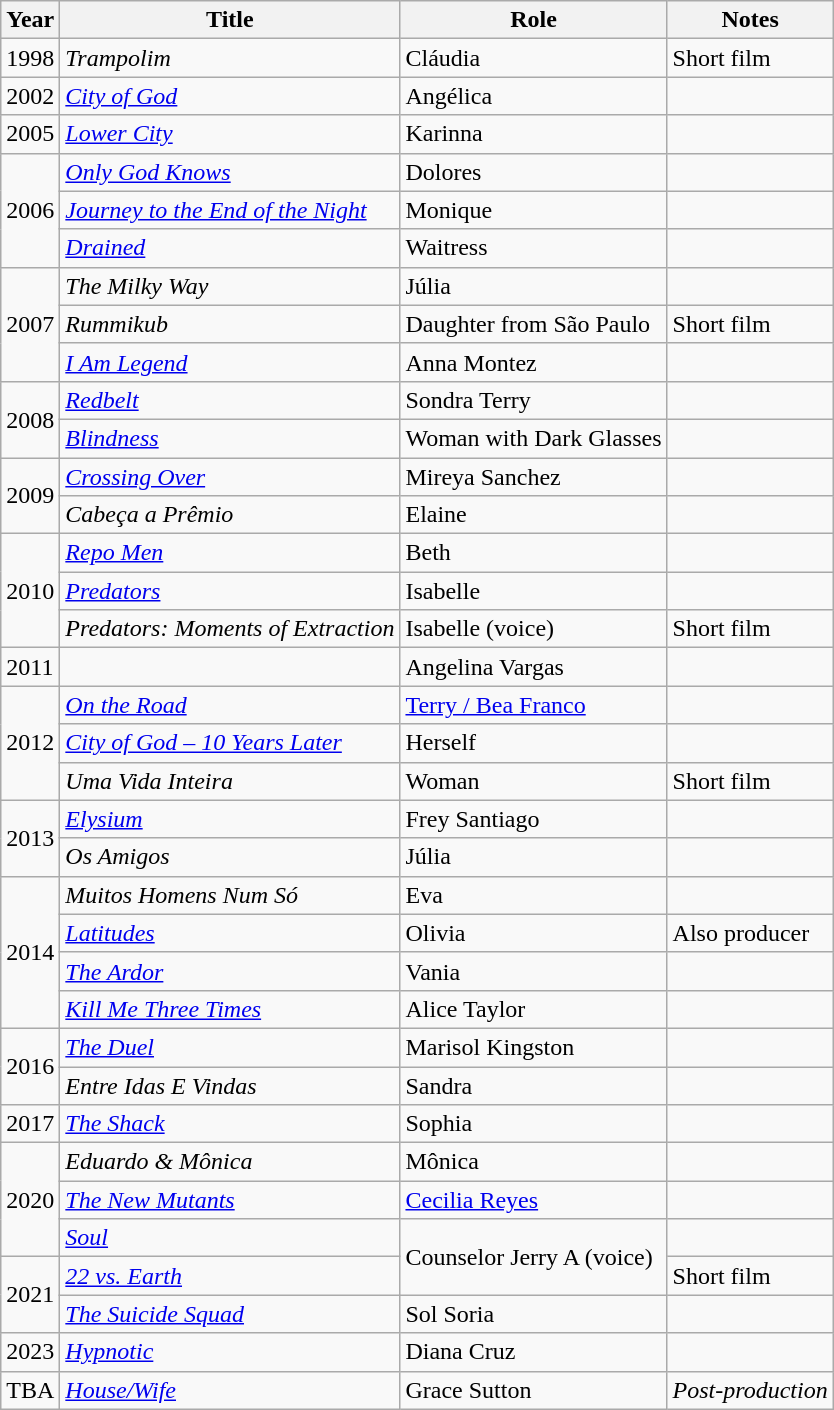<table class="wikitable sortable">
<tr>
<th>Year</th>
<th>Title</th>
<th>Role</th>
<th class="unsortable">Notes</th>
</tr>
<tr>
<td>1998</td>
<td><em>Trampolim</em></td>
<td>Cláudia</td>
<td>Short film</td>
</tr>
<tr>
<td>2002</td>
<td><em><a href='#'>City of God</a></em></td>
<td>Angélica</td>
<td></td>
</tr>
<tr>
<td>2005</td>
<td><em><a href='#'>Lower City</a></em></td>
<td>Karinna</td>
<td></td>
</tr>
<tr>
<td rowspan=3>2006</td>
<td><em><a href='#'>Only God Knows</a></em></td>
<td>Dolores</td>
<td></td>
</tr>
<tr>
<td><em><a href='#'>Journey to the End of the Night</a></em></td>
<td>Monique</td>
<td></td>
</tr>
<tr>
<td><em><a href='#'>Drained</a></em></td>
<td>Waitress</td>
<td></td>
</tr>
<tr>
<td rowspan=3>2007</td>
<td><em>The Milky Way</em></td>
<td>Júlia</td>
<td></td>
</tr>
<tr>
<td><em>Rummikub</em></td>
<td>Daughter from São Paulo</td>
<td>Short film</td>
</tr>
<tr>
<td><em><a href='#'>I Am Legend</a></em></td>
<td>Anna Montez</td>
<td></td>
</tr>
<tr>
<td rowspan=2>2008</td>
<td><em><a href='#'>Redbelt</a></em></td>
<td>Sondra Terry</td>
<td></td>
</tr>
<tr>
<td><em><a href='#'>Blindness</a></em></td>
<td>Woman with Dark Glasses</td>
<td></td>
</tr>
<tr>
<td rowspan=2>2009</td>
<td><em><a href='#'>Crossing Over</a></em></td>
<td>Mireya Sanchez</td>
<td></td>
</tr>
<tr>
<td><em>Cabeça a Prêmio</em></td>
<td>Elaine</td>
<td></td>
</tr>
<tr>
<td rowspan=3>2010</td>
<td><em><a href='#'>Repo Men</a></em></td>
<td>Beth</td>
<td></td>
</tr>
<tr>
<td><em><a href='#'>Predators</a></em></td>
<td>Isabelle</td>
<td></td>
</tr>
<tr>
<td><em>Predators: Moments of Extraction</em></td>
<td>Isabelle (voice)</td>
<td>Short film</td>
</tr>
<tr>
<td>2011</td>
<td><em></em></td>
<td>Angelina Vargas</td>
<td></td>
</tr>
<tr>
<td rowspan=3>2012</td>
<td><em><a href='#'>On the Road</a></em></td>
<td><a href='#'>Terry / Bea Franco</a></td>
<td></td>
</tr>
<tr>
<td><em><a href='#'>City of God – 10 Years Later</a></em></td>
<td>Herself</td>
<td></td>
</tr>
<tr>
<td><em>Uma Vida Inteira</em></td>
<td>Woman</td>
<td>Short film</td>
</tr>
<tr>
<td rowspan=2>2013</td>
<td><em><a href='#'>Elysium</a></em></td>
<td>Frey Santiago</td>
<td></td>
</tr>
<tr>
<td><em>Os Amigos</em></td>
<td>Júlia</td>
<td></td>
</tr>
<tr>
<td rowspan=4>2014</td>
<td><em>Muitos Homens Num Só</em></td>
<td>Eva</td>
<td></td>
</tr>
<tr>
<td><em><a href='#'>Latitudes</a></em></td>
<td>Olivia</td>
<td>Also producer</td>
</tr>
<tr>
<td><em><a href='#'>The Ardor</a></em></td>
<td>Vania</td>
<td></td>
</tr>
<tr>
<td><em><a href='#'>Kill Me Three Times</a></em></td>
<td>Alice Taylor</td>
<td></td>
</tr>
<tr>
<td rowspan=2>2016</td>
<td><em><a href='#'>The Duel</a></em></td>
<td>Marisol Kingston</td>
<td></td>
</tr>
<tr>
<td><em>Entre Idas E Vindas</em></td>
<td>Sandra</td>
<td></td>
</tr>
<tr>
<td>2017</td>
<td><em><a href='#'>The Shack</a></em></td>
<td>Sophia</td>
<td></td>
</tr>
<tr>
<td rowspan=3>2020</td>
<td><em>Eduardo & Mônica</em></td>
<td>Mônica</td>
<td></td>
</tr>
<tr>
<td><em><a href='#'>The New Mutants</a></em></td>
<td><a href='#'>Cecilia Reyes</a></td>
<td></td>
</tr>
<tr>
<td><em><a href='#'>Soul</a></em></td>
<td rowspan="2">Counselor Jerry A (voice)</td>
<td></td>
</tr>
<tr>
<td rowspan=2>2021</td>
<td><em><a href='#'>22 vs. Earth</a></em></td>
<td>Short film</td>
</tr>
<tr>
<td><em><a href='#'>The Suicide Squad</a></em></td>
<td>Sol Soria</td>
<td></td>
</tr>
<tr>
<td>2023</td>
<td><em><a href='#'>Hypnotic</a></em></td>
<td>Diana Cruz</td>
<td></td>
</tr>
<tr>
<td>TBA</td>
<td><em><a href='#'>House/Wife</a></em></td>
<td>Grace Sutton</td>
<td><em>Post-production</em></td>
</tr>
</table>
